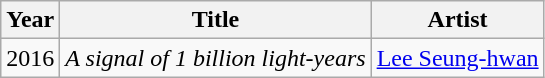<table class="wikitable sortable">
<tr>
<th>Year</th>
<th>Title</th>
<th>Artist</th>
</tr>
<tr>
<td>2016</td>
<td><em>A signal of 1 billion light-years</em></td>
<td><a href='#'>Lee Seung-hwan</a></td>
</tr>
</table>
